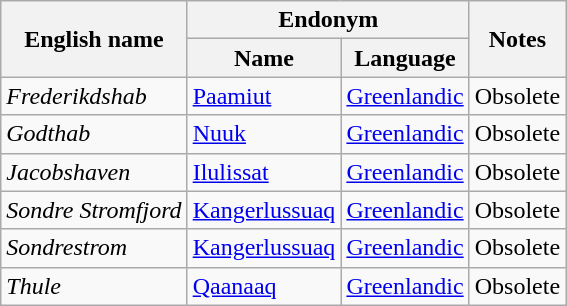<table class="wikitable sortable mw-collapsible">
<tr>
<th rowspan="2">English name</th>
<th colspan="2">Endonym</th>
<th rowspan="2">Notes</th>
</tr>
<tr>
<th>Name</th>
<th>Language</th>
</tr>
<tr>
<td><em>Frederikdshab</em></td>
<td><a href='#'>Paamiut</a></td>
<td><a href='#'>Greenlandic</a></td>
<td>Obsolete</td>
</tr>
<tr>
<td><em>Godthab</em></td>
<td><a href='#'>Nuuk</a></td>
<td><a href='#'>Greenlandic</a></td>
<td>Obsolete</td>
</tr>
<tr>
<td><em>Jacobshaven</em></td>
<td><a href='#'>Ilulissat</a></td>
<td><a href='#'>Greenlandic</a></td>
<td>Obsolete</td>
</tr>
<tr>
<td><em>Sondre Stromfjord</em></td>
<td><a href='#'>Kangerlussuaq</a></td>
<td><a href='#'>Greenlandic</a></td>
<td>Obsolete</td>
</tr>
<tr>
<td><em>Sondrestrom</em></td>
<td><a href='#'>Kangerlussuaq</a></td>
<td><a href='#'>Greenlandic</a></td>
<td>Obsolete</td>
</tr>
<tr>
<td><em>Thule</em></td>
<td><a href='#'>Qaanaaq</a></td>
<td><a href='#'>Greenlandic</a></td>
<td>Obsolete</td>
</tr>
</table>
